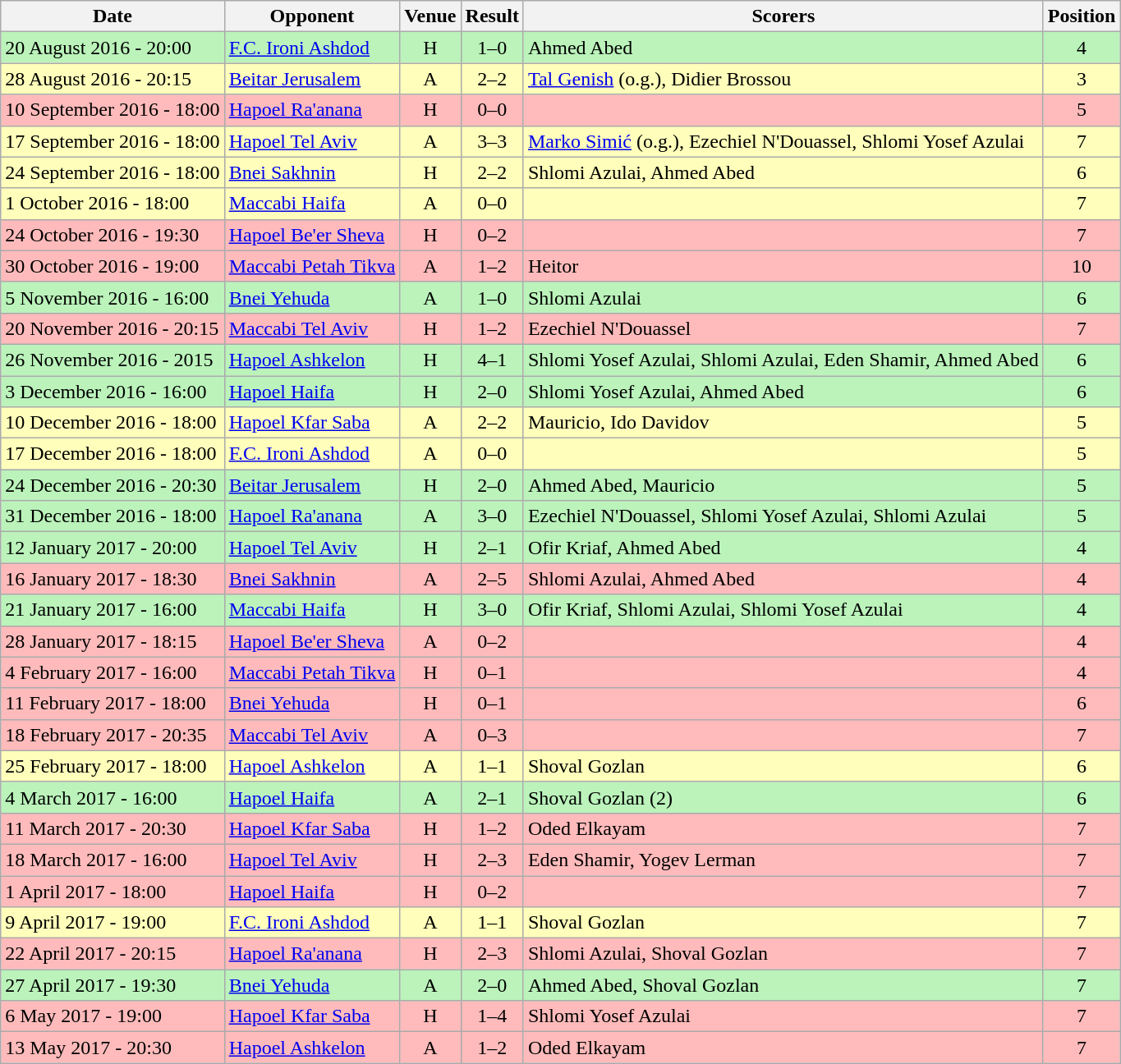<table class="wikitable">
<tr>
<th>Date</th>
<th>Opponent</th>
<th>Venue</th>
<th>Result</th>
<th>Scorers</th>
<th>Position</th>
</tr>
<tr bgcolor="#BBF3BB">
<td>20 August 2016 - 20:00</td>
<td><a href='#'>F.C. Ironi Ashdod</a></td>
<td align=center>H</td>
<td align=center>1–0</td>
<td>Ahmed Abed</td>
<td align=center>4</td>
</tr>
<tr bgcolor="#FFFFBB">
<td>28 August 2016 - 20:15</td>
<td><a href='#'>Beitar Jerusalem</a></td>
<td align=center>A</td>
<td align=center>2–2</td>
<td><a href='#'>Tal Genish</a> (o.g.), Didier Brossou</td>
<td align=center>3</td>
</tr>
<tr bgcolor="#FFBBBB">
<td>10 September 2016 - 18:00</td>
<td><a href='#'>Hapoel Ra'anana</a></td>
<td align=center>H</td>
<td align=center>0–0</td>
<td></td>
<td align=center>5</td>
</tr>
<tr bgcolor="#FFFFBB">
<td>17 September 2016 - 18:00</td>
<td><a href='#'>Hapoel Tel Aviv</a></td>
<td align=center>A</td>
<td align=center>3–3</td>
<td><a href='#'>Marko Simić</a> (o.g.), Ezechiel N'Douassel, Shlomi Yosef Azulai</td>
<td align=center>7</td>
</tr>
<tr bgcolor="#FFFFBB">
<td>24 September 2016 - 18:00</td>
<td><a href='#'>Bnei Sakhnin</a></td>
<td align=center>H</td>
<td align=center>2–2</td>
<td>Shlomi Azulai, Ahmed Abed</td>
<td align=center>6</td>
</tr>
<tr bgcolor="#FFFFBB">
<td>1 October 2016 - 18:00</td>
<td><a href='#'>Maccabi Haifa</a></td>
<td align=center>A</td>
<td align=center>0–0</td>
<td></td>
<td align=center>7</td>
</tr>
<tr bgcolor="#FFBBBB">
<td>24 October 2016 - 19:30</td>
<td><a href='#'>Hapoel Be'er Sheva</a></td>
<td align=center>H</td>
<td align=center>0–2</td>
<td></td>
<td align=center>7</td>
</tr>
<tr bgcolor="#FFBBBB">
<td>30 October 2016 - 19:00</td>
<td><a href='#'>Maccabi Petah Tikva</a></td>
<td align=center>A</td>
<td align=center>1–2</td>
<td>Heitor</td>
<td align=center>10</td>
</tr>
<tr bgcolor="#BBF3BB">
<td>5 November 2016 - 16:00</td>
<td><a href='#'>Bnei Yehuda</a></td>
<td align=center>A</td>
<td align=center>1–0</td>
<td>Shlomi Azulai</td>
<td align=center>6</td>
</tr>
<tr bgcolor="#FFBBBB">
<td>20 November 2016 - 20:15</td>
<td><a href='#'>Maccabi Tel Aviv</a></td>
<td align=center>H</td>
<td align=center>1–2</td>
<td>Ezechiel N'Douassel</td>
<td align=center>7</td>
</tr>
<tr bgcolor="#BBF3BB">
<td>26 November 2016 - 2015</td>
<td><a href='#'>Hapoel Ashkelon</a></td>
<td align=center>H</td>
<td align=center>4–1</td>
<td>Shlomi Yosef Azulai, Shlomi Azulai, Eden Shamir, Ahmed Abed</td>
<td align=center>6</td>
</tr>
<tr bgcolor="#BBF3BB">
<td>3 December 2016 - 16:00</td>
<td><a href='#'>Hapoel Haifa</a></td>
<td align=center>H</td>
<td align=center>2–0</td>
<td>Shlomi Yosef Azulai, Ahmed Abed</td>
<td align=center>6</td>
</tr>
<tr bgcolor="#FFFFBB">
<td>10 December 2016 - 18:00</td>
<td><a href='#'>Hapoel Kfar Saba</a></td>
<td align=center>A</td>
<td align=center>2–2</td>
<td>Mauricio, Ido Davidov</td>
<td align=center>5</td>
</tr>
<tr bgcolor="#FFFFBB">
<td>17 December 2016 - 18:00</td>
<td><a href='#'>F.C. Ironi Ashdod</a></td>
<td align=center>A</td>
<td align=center>0–0</td>
<td></td>
<td align=center>5</td>
</tr>
<tr bgcolor="#BBF3BB">
<td>24 December 2016 - 20:30</td>
<td><a href='#'>Beitar Jerusalem</a></td>
<td align=center>H</td>
<td align=center>2–0</td>
<td>Ahmed Abed, Mauricio</td>
<td align=center>5</td>
</tr>
<tr bgcolor="#BBF3BB">
<td>31 December 2016 - 18:00</td>
<td><a href='#'>Hapoel Ra'anana</a></td>
<td align=center>A</td>
<td align=center>3–0</td>
<td>Ezechiel N'Douassel, Shlomi Yosef Azulai, Shlomi Azulai</td>
<td align=center>5</td>
</tr>
<tr bgcolor="#BBF3BB">
<td>12 January 2017 - 20:00</td>
<td><a href='#'>Hapoel Tel Aviv</a></td>
<td align=center>H</td>
<td align=center>2–1</td>
<td>Ofir Kriaf, Ahmed Abed</td>
<td align=center>4</td>
</tr>
<tr bgcolor="#FFBBBB">
<td>16 January 2017 - 18:30</td>
<td><a href='#'>Bnei Sakhnin</a></td>
<td align=center>A</td>
<td align=center>2–5</td>
<td>Shlomi Azulai, Ahmed Abed</td>
<td align=center>4</td>
</tr>
<tr bgcolor="#BBF3BB">
<td>21 January 2017 - 16:00</td>
<td><a href='#'>Maccabi Haifa</a></td>
<td align=center>H</td>
<td align=center>3–0</td>
<td>Ofir Kriaf, Shlomi Azulai, Shlomi Yosef Azulai</td>
<td align=center>4</td>
</tr>
<tr bgcolor="#FFBBBB">
<td>28 January 2017 - 18:15</td>
<td><a href='#'>Hapoel Be'er Sheva</a></td>
<td align=center>A</td>
<td align=center>0–2</td>
<td></td>
<td align=center>4</td>
</tr>
<tr bgcolor="#FFBBBB">
<td>4 February 2017 - 16:00</td>
<td><a href='#'>Maccabi Petah Tikva</a></td>
<td align=center>H</td>
<td align=center>0–1</td>
<td></td>
<td align=center>4</td>
</tr>
<tr bgcolor="#FFBBBB">
<td>11 February 2017 - 18:00</td>
<td><a href='#'>Bnei Yehuda</a></td>
<td align=center>H</td>
<td align=center>0–1</td>
<td></td>
<td align=center>6</td>
</tr>
<tr bgcolor="#FFBBBB">
<td>18 February 2017 - 20:35</td>
<td><a href='#'>Maccabi Tel Aviv</a></td>
<td align=center>A</td>
<td align=center>0–3</td>
<td></td>
<td align=center>7</td>
</tr>
<tr bgcolor="#FFFFBB">
<td>25 February 2017 - 18:00</td>
<td><a href='#'>Hapoel Ashkelon</a></td>
<td align=center>A</td>
<td align=center>1–1</td>
<td>Shoval Gozlan</td>
<td align=center>6</td>
</tr>
<tr bgcolor="#BBF3BB">
<td>4 March 2017 - 16:00</td>
<td><a href='#'>Hapoel Haifa</a></td>
<td align=center>A</td>
<td align=center>2–1</td>
<td>Shoval Gozlan (2)</td>
<td align=center>6</td>
</tr>
<tr bgcolor="#FFBBBB">
<td>11 March 2017 - 20:30</td>
<td><a href='#'>Hapoel Kfar Saba</a></td>
<td align=center>H</td>
<td align=center>1–2</td>
<td>Oded Elkayam</td>
<td align=center>7</td>
</tr>
<tr bgcolor="#FFBBBB">
<td>18 March 2017 - 16:00</td>
<td><a href='#'>Hapoel Tel Aviv</a></td>
<td align=center>H</td>
<td align=center>2–3</td>
<td>Eden Shamir, Yogev Lerman</td>
<td align=center>7</td>
</tr>
<tr bgcolor="#FFBBBB">
<td>1 April 2017 - 18:00</td>
<td><a href='#'>Hapoel Haifa</a></td>
<td align=center>H</td>
<td align=center>0–2</td>
<td></td>
<td align=center>7</td>
</tr>
<tr bgcolor="#FFFFBB">
<td>9 April 2017 - 19:00</td>
<td><a href='#'>F.C. Ironi Ashdod</a></td>
<td align=center>A</td>
<td align=center>1–1</td>
<td>Shoval Gozlan</td>
<td align=center>7</td>
</tr>
<tr bgcolor="#FFBBBB">
<td>22 April 2017 - 20:15</td>
<td><a href='#'>Hapoel Ra'anana</a></td>
<td align=center>H</td>
<td align=center>2–3</td>
<td>Shlomi Azulai, Shoval Gozlan</td>
<td align=center>7</td>
</tr>
<tr bgcolor="#BBF3BB">
<td>27 April 2017 - 19:30</td>
<td><a href='#'>Bnei Yehuda</a></td>
<td align=center>A</td>
<td align=center>2–0</td>
<td>Ahmed Abed, Shoval Gozlan</td>
<td align=center>7</td>
</tr>
<tr bgcolor="#FFBBBB">
<td>6 May 2017 - 19:00</td>
<td><a href='#'>Hapoel Kfar Saba</a></td>
<td align=center>H</td>
<td align=center>1–4</td>
<td>Shlomi Yosef Azulai</td>
<td align=center>7</td>
</tr>
<tr bgcolor="#FFBBBB">
<td>13 May 2017 - 20:30</td>
<td><a href='#'>Hapoel Ashkelon</a></td>
<td align=center>A</td>
<td align=center>1–2</td>
<td>Oded Elkayam</td>
<td align=center>7</td>
</tr>
</table>
